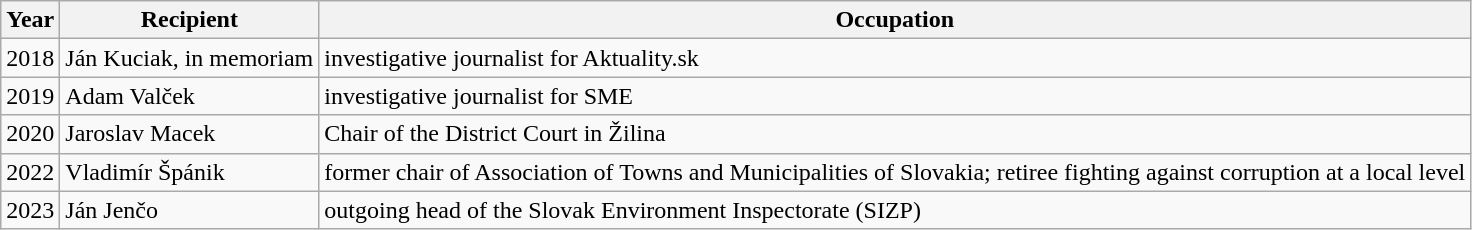<table class="wikitable">
<tr>
<th>Year</th>
<th>Recipient</th>
<th>Occupation</th>
</tr>
<tr>
<td>2018</td>
<td>Ján Kuciak, in memoriam</td>
<td>investigative journalist for Aktuality.sk</td>
</tr>
<tr>
<td>2019</td>
<td>Adam Valček</td>
<td>investigative journalist for SME</td>
</tr>
<tr>
<td>2020</td>
<td>Jaroslav Macek</td>
<td>Chair of the District Court in Žilina</td>
</tr>
<tr>
<td>2022</td>
<td>Vladimír Špánik</td>
<td>former chair of Association of Towns and Municipalities of Slovakia; retiree fighting against corruption at a local level</td>
</tr>
<tr>
<td>2023</td>
<td>Ján Jenčo</td>
<td>outgoing head of the Slovak Environment Inspectorate (SIZP)</td>
</tr>
</table>
